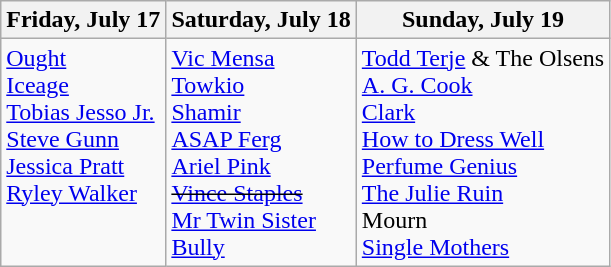<table class="wikitable">
<tr>
<th>Friday, July 17</th>
<th>Saturday, July 18</th>
<th>Sunday, July 19</th>
</tr>
<tr valign="top">
<td><a href='#'>Ought</a><br><a href='#'>Iceage</a><br><a href='#'>Tobias Jesso Jr.</a><br><a href='#'>Steve Gunn</a><br><a href='#'>Jessica Pratt</a><br><a href='#'>Ryley Walker</a></td>
<td><a href='#'>Vic Mensa</a><br><a href='#'>Towkio</a><br><a href='#'>Shamir</a><br><a href='#'>ASAP Ferg</a><br><a href='#'>Ariel Pink</a><br><s><a href='#'>Vince Staples</a></s><br><a href='#'>Mr Twin Sister</a><br><a href='#'>Bully</a></td>
<td><a href='#'>Todd Terje</a> & The Olsens<br><a href='#'>A. G. Cook</a><br><a href='#'>Clark</a><br><a href='#'>How to Dress Well</a><br><a href='#'>Perfume Genius</a><br><a href='#'>The Julie Ruin</a><br>Mourn<br><a href='#'>Single Mothers</a></td>
</tr>
</table>
